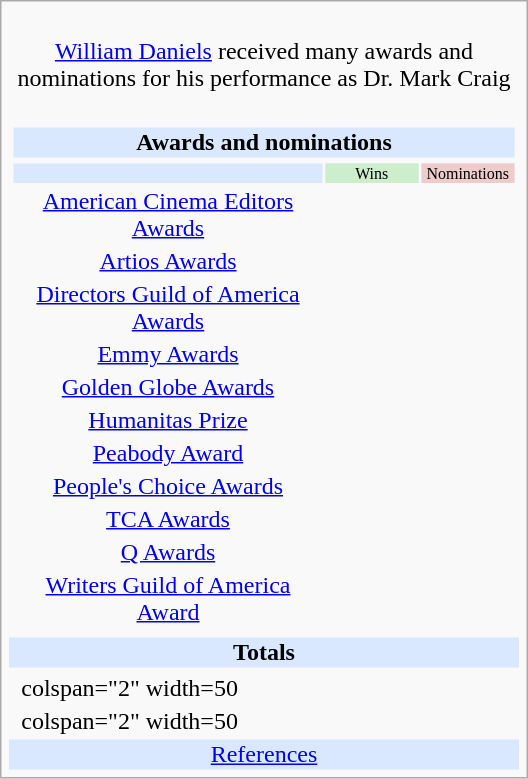<table class="infobox" style="width: 22em; text-align: left; vertical-align: middle;">
<tr>
<td colspan="3" style="text-align:center;"><br><a href='#'>William Daniels</a> received many awards and nominations for his performance as Dr. Mark Craig</td>
</tr>
<tr>
<td colspan=3><br><table class="collapsible collapsed" width=100%>
<tr>
<th colspan=3 style="background-color: #D9E8FF; text-align: center;">Awards and nominations</th>
</tr>
<tr>
</tr>
<tr style="background:#d9e8ff; text-align:center;">
<th style="vertical-align: middle;"></th>
<td style="background:#cec; font-size:8pt; width:60px;">Wins</td>
<td style="background:#ecc; font-size:8pt; width:60px;">Nominations</td>
</tr>
<tr>
<td align="center"><a href='#'>American Cinema Editors Awards</a></td>
<td></td>
<td></td>
</tr>
<tr>
<td align="center"><a href='#'>Artios Awards</a></td>
<td></td>
<td></td>
</tr>
<tr>
<td align="center"><a href='#'>Directors Guild of America Awards</a></td>
<td></td>
<td></td>
</tr>
<tr>
<td align="center"><a href='#'>Emmy Awards</a></td>
<td></td>
<td></td>
</tr>
<tr>
<td align="center"><a href='#'>Golden Globe Awards</a></td>
<td></td>
<td></td>
</tr>
<tr>
<td align="center"><a href='#'>Humanitas Prize</a></td>
<td></td>
<td></td>
</tr>
<tr>
<td align="center"><a href='#'>Peabody Award</a></td>
<td></td>
<td></td>
</tr>
<tr>
<td align="center"><a href='#'>People's Choice Awards</a></td>
<td></td>
<td></td>
</tr>
<tr>
<td align="center"><a href='#'>TCA Awards</a></td>
<td></td>
<td></td>
</tr>
<tr>
<td align="center"><a href='#'>Q Awards</a></td>
<td></td>
<td></td>
</tr>
<tr>
<td align="center"><a href='#'>Writers Guild of America Award</a></td>
<td></td>
<td></td>
</tr>
<tr>
</tr>
</table>
</td>
</tr>
<tr bgcolor=#D9E8FF>
<th colspan="3" style="text-align:center;">Totals</th>
</tr>
<tr>
</tr>
<tr>
<td></td>
<td>colspan="2" width=50 </td>
</tr>
<tr>
<td></td>
<td>colspan="2" width=50 </td>
</tr>
<tr bgcolor=#D9E8FF>
<td colspan="3" style="text-align:center;"><a href='#'>References</a></td>
</tr>
</table>
